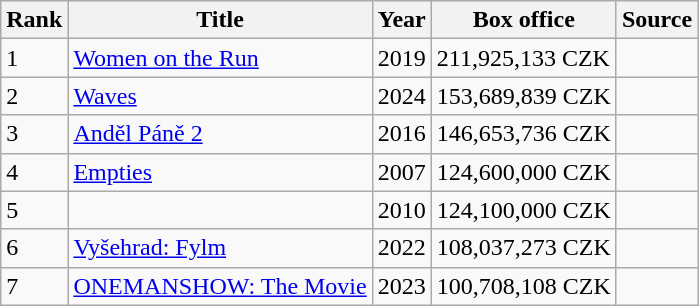<table class="wikitable sortable">
<tr>
<th>Rank</th>
<th>Title</th>
<th>Year</th>
<th>Box office</th>
<th>Source</th>
</tr>
<tr>
<td>1</td>
<td><a href='#'>Women on the Run</a></td>
<td>2019</td>
<td>211,925,133 CZK</td>
<td></td>
</tr>
<tr>
<td>2</td>
<td><a href='#'>Waves</a></td>
<td>2024</td>
<td>153,689,839 CZK</td>
<td></td>
</tr>
<tr>
<td>3</td>
<td><a href='#'>Anděl Páně 2</a></td>
<td>2016</td>
<td>146,653,736 CZK</td>
<td></td>
</tr>
<tr>
<td>4</td>
<td><a href='#'>Empties</a></td>
<td>2007</td>
<td>124,600,000 CZK</td>
<td></td>
</tr>
<tr>
<td>5</td>
<td></td>
<td>2010</td>
<td>124,100,000 CZK</td>
<td></td>
</tr>
<tr>
<td>6</td>
<td><a href='#'>Vyšehrad: Fylm</a></td>
<td>2022</td>
<td>108,037,273 CZK</td>
<td></td>
</tr>
<tr>
<td>7</td>
<td><a href='#'>ONEMANSHOW: The Movie</a></td>
<td>2023</td>
<td>100,708,108 CZK</td>
<td></td>
</tr>
</table>
